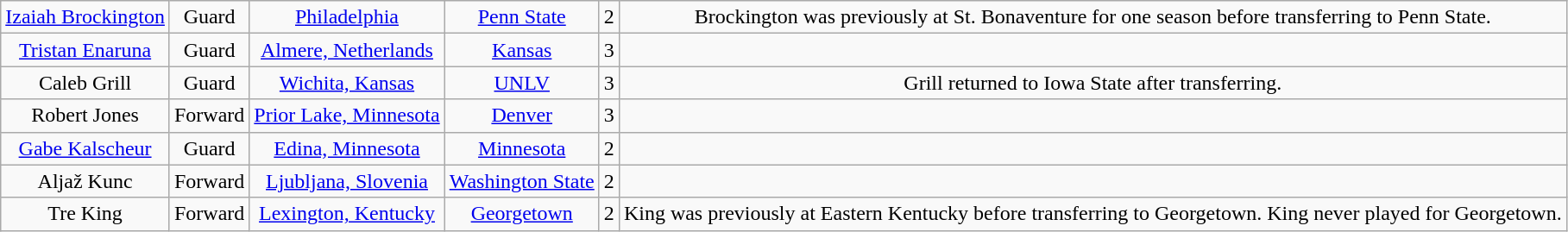<table class="wikitable" style="text-align: center">
<tr>
<td><a href='#'>Izaiah Brockington</a></td>
<td>Guard</td>
<td><a href='#'>Philadelphia</a></td>
<td><a href='#'>Penn State</a></td>
<td>2</td>
<td>Brockington was previously at St. Bonaventure for one season before transferring to Penn State.</td>
</tr>
<tr>
<td><a href='#'>Tristan Enaruna</a></td>
<td>Guard</td>
<td><a href='#'>Almere, Netherlands</a></td>
<td><a href='#'>Kansas</a></td>
<td>3</td>
<td></td>
</tr>
<tr>
<td>Caleb Grill</td>
<td>Guard</td>
<td><a href='#'>Wichita, Kansas</a></td>
<td><a href='#'>UNLV</a></td>
<td>3</td>
<td>Grill returned to Iowa State after transferring.</td>
</tr>
<tr>
<td>Robert Jones</td>
<td>Forward</td>
<td><a href='#'>Prior Lake, Minnesota</a></td>
<td><a href='#'>Denver</a></td>
<td>3</td>
<td></td>
</tr>
<tr>
<td><a href='#'>Gabe Kalscheur</a></td>
<td>Guard</td>
<td><a href='#'>Edina, Minnesota</a></td>
<td><a href='#'>Minnesota</a></td>
<td>2</td>
<td></td>
</tr>
<tr>
<td>Aljaž Kunc</td>
<td>Forward</td>
<td><a href='#'>Ljubljana, Slovenia</a></td>
<td><a href='#'>Washington State</a></td>
<td>2</td>
<td></td>
</tr>
<tr>
<td>Tre King</td>
<td>Forward</td>
<td><a href='#'>Lexington, Kentucky</a></td>
<td><a href='#'>Georgetown</a></td>
<td>2</td>
<td>King was previously at Eastern Kentucky before transferring to Georgetown. King never played for Georgetown.</td>
</tr>
</table>
